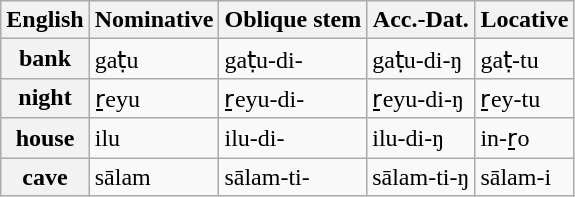<table class="wikitable">
<tr>
<th>English</th>
<th>Nominative</th>
<th>Oblique stem</th>
<th>Acc.-Dat.</th>
<th>Locative</th>
</tr>
<tr>
<th>bank</th>
<td>gaṭu</td>
<td>gaṭu-di-</td>
<td>gaṭu-di-ŋ</td>
<td>gaṭ-tu</td>
</tr>
<tr>
<th>night</th>
<td>ṟeyu</td>
<td>ṟeyu-di-</td>
<td>ṟeyu-di-ŋ</td>
<td>ṟey-tu</td>
</tr>
<tr>
<th>house</th>
<td>ilu</td>
<td>ilu-di-</td>
<td>ilu-di-ŋ</td>
<td>in-ṟo</td>
</tr>
<tr>
<th>cave</th>
<td>sālam</td>
<td>sālam-ti-</td>
<td>sālam-ti-ŋ</td>
<td>sālam-i</td>
</tr>
</table>
